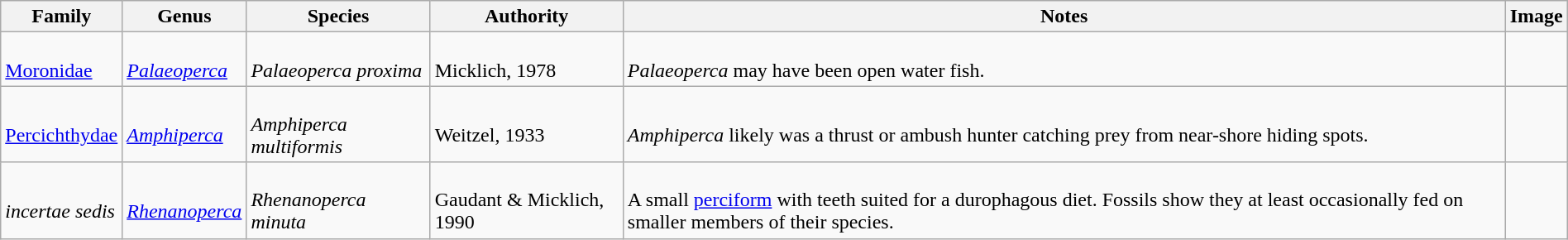<table class="wikitable" align="center" width="100%">
<tr>
<th>Family</th>
<th>Genus</th>
<th>Species</th>
<th>Authority</th>
<th>Notes</th>
<th>Image</th>
</tr>
<tr>
<td><br><a href='#'>Moronidae</a></td>
<td><br><em><a href='#'>Palaeoperca</a></em></td>
<td><br><em>Palaeoperca proxima</em></td>
<td><br>Micklich, 1978</td>
<td><br><em>Palaeoperca</em> may have been open water fish.</td>
<td><br></td>
</tr>
<tr>
<td><br><a href='#'>Percichthydae</a></td>
<td><br><em><a href='#'>Amphiperca</a></em></td>
<td><br><em>Amphiperca multiformis</em></td>
<td><br>Weitzel, 1933</td>
<td><br><em>Amphiperca</em> likely was a thrust or ambush hunter catching prey from near-shore hiding spots.</td>
<td><br></td>
</tr>
<tr>
<td><br><em>incertae sedis</em></td>
<td><br><em><a href='#'>Rhenanoperca</a></em></td>
<td><br><em>Rhenanoperca minuta</em></td>
<td><br>Gaudant & Micklich, 1990</td>
<td><br>A small <a href='#'>perciform</a> with teeth suited for a durophagous diet. Fossils show they at least occasionally fed on smaller members of their species.</td>
<td></td>
</tr>
</table>
